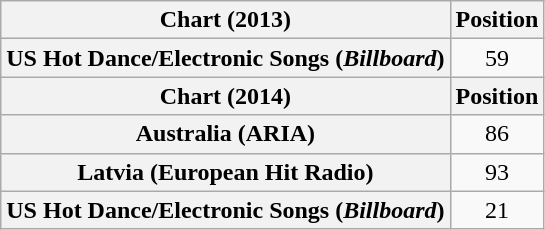<table class="wikitable plainrowheaders" style="text-align:center">
<tr>
<th scope="col">Chart (2013)</th>
<th scope="col">Position</th>
</tr>
<tr>
<th scope="row">US Hot Dance/Electronic Songs (<em>Billboard</em>)</th>
<td>59</td>
</tr>
<tr>
<th scope="col">Chart (2014)</th>
<th scope="col">Position</th>
</tr>
<tr>
<th scope="row">Australia (ARIA)</th>
<td>86</td>
</tr>
<tr>
<th scope="row">Latvia (European Hit Radio)</th>
<td>93</td>
</tr>
<tr>
<th scope="row">US Hot Dance/Electronic Songs (<em>Billboard</em>)</th>
<td>21</td>
</tr>
</table>
